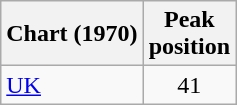<table class="wikitable">
<tr>
<th>Chart (1970)</th>
<th>Peak<br>position</th>
</tr>
<tr>
<td><a href='#'>UK</a></td>
<td style="text-align:center;">41</td>
</tr>
</table>
